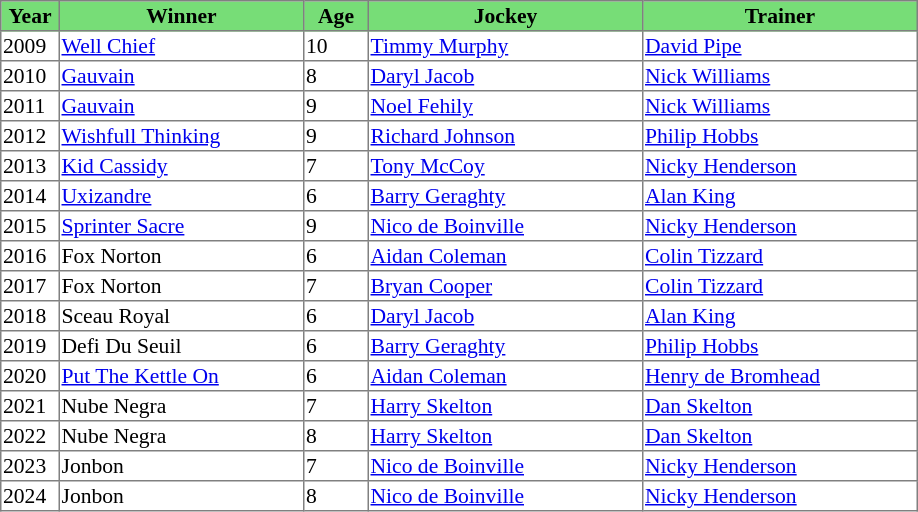<table class = "sortable" | border="1" style="border-collapse: collapse; font-size:90%">
<tr bgcolor="#77dd77" align="center">
<th width="36px"><strong>Year</strong><br></th>
<th width="160px"><strong>Winner</strong><br></th>
<th width="40px"><strong>Age</strong><br></th>
<th width="180px"><strong>Jockey</strong><br></th>
<th width="180px"><strong>Trainer</strong><br></th>
</tr>
<tr>
<td>2009</td>
<td><a href='#'>Well Chief</a></td>
<td>10</td>
<td><a href='#'>Timmy Murphy</a></td>
<td><a href='#'>David Pipe</a></td>
</tr>
<tr>
<td>2010</td>
<td><a href='#'>Gauvain</a></td>
<td>8</td>
<td><a href='#'>Daryl Jacob</a></td>
<td><a href='#'>Nick Williams</a></td>
</tr>
<tr>
<td>2011</td>
<td><a href='#'>Gauvain</a></td>
<td>9</td>
<td><a href='#'>Noel Fehily</a></td>
<td><a href='#'>Nick Williams</a></td>
</tr>
<tr>
<td>2012</td>
<td><a href='#'>Wishfull Thinking</a></td>
<td>9</td>
<td><a href='#'>Richard Johnson</a></td>
<td><a href='#'>Philip Hobbs</a></td>
</tr>
<tr>
<td>2013</td>
<td><a href='#'>Kid Cassidy</a></td>
<td>7</td>
<td><a href='#'>Tony McCoy</a></td>
<td><a href='#'>Nicky Henderson</a></td>
</tr>
<tr>
<td>2014</td>
<td><a href='#'>Uxizandre</a></td>
<td>6</td>
<td><a href='#'>Barry Geraghty</a></td>
<td><a href='#'>Alan King</a></td>
</tr>
<tr>
<td>2015</td>
<td><a href='#'>Sprinter Sacre</a></td>
<td>9</td>
<td><a href='#'>Nico de Boinville</a></td>
<td><a href='#'>Nicky Henderson</a></td>
</tr>
<tr>
<td>2016</td>
<td>Fox Norton</td>
<td>6</td>
<td><a href='#'>Aidan Coleman</a></td>
<td><a href='#'>Colin Tizzard</a></td>
</tr>
<tr>
<td>2017</td>
<td>Fox Norton</td>
<td>7</td>
<td><a href='#'>Bryan Cooper</a></td>
<td><a href='#'>Colin Tizzard</a></td>
</tr>
<tr>
<td>2018</td>
<td>Sceau Royal</td>
<td>6</td>
<td><a href='#'>Daryl Jacob</a></td>
<td><a href='#'>Alan King</a></td>
</tr>
<tr>
<td>2019</td>
<td>Defi Du Seuil</td>
<td>6</td>
<td><a href='#'>Barry Geraghty</a></td>
<td><a href='#'>Philip Hobbs</a></td>
</tr>
<tr>
<td>2020</td>
<td><a href='#'>Put The Kettle On</a></td>
<td>6</td>
<td><a href='#'>Aidan Coleman</a></td>
<td><a href='#'>Henry de Bromhead</a></td>
</tr>
<tr>
<td>2021</td>
<td>Nube Negra</td>
<td>7</td>
<td><a href='#'>Harry Skelton</a></td>
<td><a href='#'>Dan Skelton</a></td>
</tr>
<tr>
<td>2022</td>
<td>Nube Negra</td>
<td>8</td>
<td><a href='#'>Harry Skelton</a></td>
<td><a href='#'>Dan Skelton</a></td>
</tr>
<tr>
<td>2023</td>
<td>Jonbon</td>
<td>7</td>
<td><a href='#'>Nico de Boinville</a></td>
<td><a href='#'>Nicky Henderson</a></td>
</tr>
<tr>
<td>2024</td>
<td>Jonbon</td>
<td>8</td>
<td><a href='#'>Nico de Boinville</a></td>
<td><a href='#'>Nicky Henderson</a></td>
</tr>
</table>
